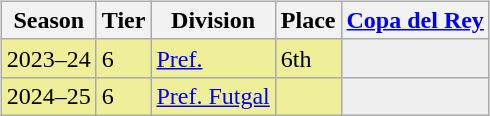<table>
<tr>
<td valign="top" width=0%><br><table class="wikitable">
<tr style="background:#f0f6fa;">
<th>Season</th>
<th>Tier</th>
<th>Division</th>
<th>Place</th>
<th><a href='#'>Copa del Rey</a></th>
</tr>
<tr>
<td style="background:#EFEF99;">2023–24</td>
<td style="background:#EFEF99;">6</td>
<td style="background:#EFEF99;"><a href='#'>Pref.</a></td>
<td style="background:#EFEF99;">6th</td>
<th style="background:#efefef;"></th>
</tr>
<tr>
<td style="background:#EFEF99;">2024–25</td>
<td style="background:#EFEF99;">6</td>
<td style="background:#EFEF99;"><a href='#'>Pref. Futgal</a></td>
<td style="background:#EFEF99;"></td>
<th style="background:#efefef;"></th>
</tr>
</table>
</td>
</tr>
</table>
